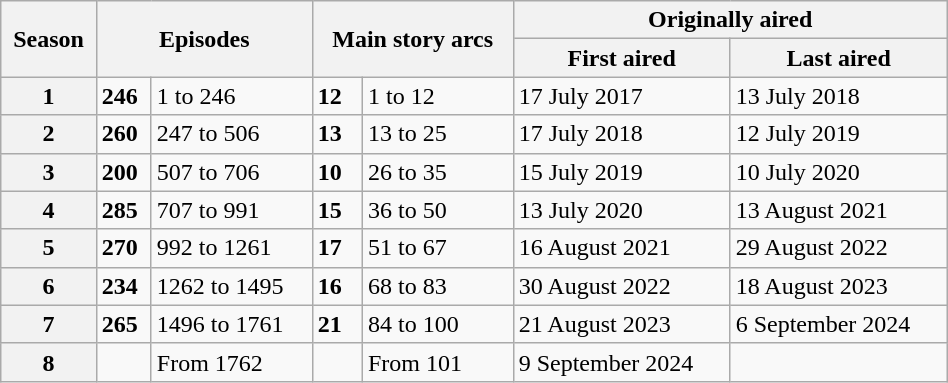<table class="wikitable" style="width:50%;" style="text-align:center;">
<tr>
<th rowspan=2>Season</th>
<th rowspan=2 colspan=2>Episodes</th>
<th rowspan=2 colspan=2>Main story arcs</th>
<th colspan=2>Originally aired</th>
</tr>
<tr>
<th>First aired</th>
<th>Last aired</th>
</tr>
<tr>
<th>1</th>
<td><strong>246</strong></td>
<td>1 to 246</td>
<td><strong>12</strong></td>
<td>1 to 12</td>
<td>17 July 2017</td>
<td>13 July 2018</td>
</tr>
<tr>
<th>2</th>
<td><strong>260</strong></td>
<td>247 to 506</td>
<td><strong>13</strong></td>
<td>13 to 25</td>
<td>17 July 2018</td>
<td>12 July 2019</td>
</tr>
<tr>
<th>3</th>
<td><strong>200</strong></td>
<td>507 to 706</td>
<td><strong>10</strong></td>
<td>26 to 35</td>
<td>15 July 2019</td>
<td>10 July 2020</td>
</tr>
<tr>
<th>4</th>
<td><strong>285</strong></td>
<td>707 to 991</td>
<td><strong>15</strong></td>
<td>36 to 50</td>
<td>13 July 2020</td>
<td>13 August 2021</td>
</tr>
<tr>
<th>5</th>
<td><strong>270</strong></td>
<td>992 to 1261</td>
<td><strong>17</strong></td>
<td>51 to 67</td>
<td>16 August 2021</td>
<td>29 August 2022</td>
</tr>
<tr>
<th>6</th>
<td><strong>234</strong></td>
<td>1262 to 1495</td>
<td><strong>16</strong></td>
<td>68 to 83</td>
<td>30 August 2022</td>
<td>18 August 2023</td>
</tr>
<tr>
<th>7</th>
<td><strong>265</strong></td>
<td>1496 to 1761</td>
<td><strong>21</strong></td>
<td>84 to 100</td>
<td>21 August 2023</td>
<td>6 September 2024</td>
</tr>
<tr>
<th>8</th>
<td></td>
<td>From 1762</td>
<td></td>
<td>From 101</td>
<td>9 September 2024</td>
<td></td>
</tr>
</table>
